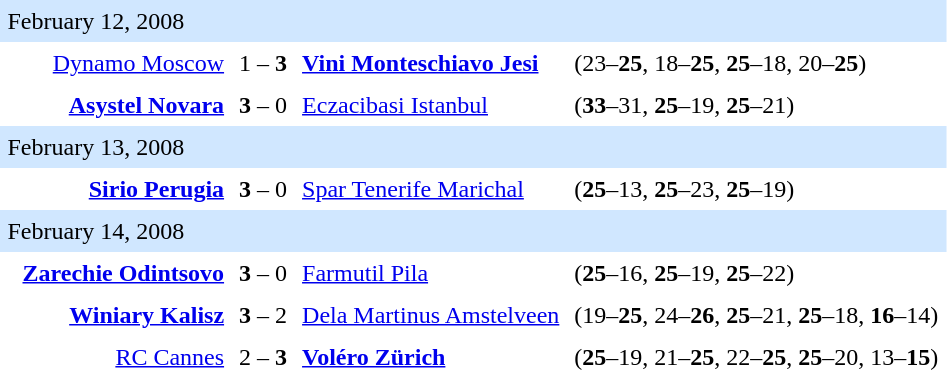<table style=border-collapse:collapse  cellspacing=0 cellpadding=5>
<tr bgcolor=#D0E7FF>
<td colspan="4">February 12, 2008</td>
<td></td>
</tr>
<tr>
<td></td>
<td align=right><a href='#'>Dynamo Moscow</a>  </td>
<td>1 – <strong>3</strong></td>
<td> <strong><a href='#'>Vini Monteschiavo Jesi</a></strong></td>
<td>(23–<strong>25</strong>, 18–<strong>25</strong>, <strong>25</strong>–18, 20–<strong>25</strong>)</td>
</tr>
<tr>
<td></td>
<td align=right><strong><a href='#'>Asystel Novara</a></strong> </td>
<td><strong>3</strong> – 0</td>
<td> <a href='#'>Eczacibasi Istanbul</a></td>
<td>(<strong>33</strong>–31, <strong>25</strong>–19, <strong>25</strong>–21)</td>
</tr>
<tr bgcolor=#D0E7FF>
<td colspan="4">February 13, 2008</td>
<td></td>
</tr>
<tr>
<td></td>
<td align=right><strong><a href='#'>Sirio Perugia</a></strong>  </td>
<td><strong>3</strong> – 0</td>
<td> <a href='#'>Spar Tenerife Marichal</a></td>
<td>(<strong>25</strong>–13, <strong>25</strong>–23, <strong>25</strong>–19)</td>
</tr>
<tr bgcolor=#D0E7FF>
<td colspan="4">February 14, 2008</td>
<td></td>
</tr>
<tr>
<td></td>
<td align=right><strong><a href='#'>Zarechie Odintsovo</a></strong> </td>
<td><strong>3</strong> – 0</td>
<td> <a href='#'>Farmutil Pila</a></td>
<td>(<strong>25</strong>–16, <strong>25</strong>–19, <strong>25</strong>–22)</td>
</tr>
<tr>
<td></td>
<td align=right><strong><a href='#'>Winiary Kalisz</a></strong> </td>
<td><strong>3</strong> – 2</td>
<td> <a href='#'>Dela Martinus Amstelveen</a></td>
<td>(19–<strong>25</strong>, 24–<strong>26</strong>, <strong>25</strong>–21, <strong>25</strong>–18, <strong>16</strong>–14)</td>
</tr>
<tr>
<td></td>
<td align=right><a href='#'>RC Cannes</a>   </td>
<td>2 – <strong>3</strong></td>
<td> <strong><a href='#'>Voléro Zürich</a></strong></td>
<td>(<strong>25</strong>–19, 21–<strong>25</strong>, 22–<strong>25</strong>, <strong>25</strong>–20, 13–<strong>15</strong>)</td>
</tr>
<tr>
</tr>
</table>
